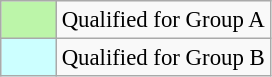<table class="wikitable" style="font-size:95%;">
<tr>
<td style="background:#BCF5A9;" width=30></td>
<td>Qualified for Group A</td>
</tr>
<tr>
<td bgcolor=CCFFFF></td>
<td>Qualified for Group B</td>
</tr>
</table>
